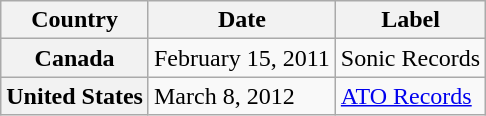<table class="wikitable plainrowheaders">
<tr>
<th scope="col">Country</th>
<th>Date</th>
<th>Label</th>
</tr>
<tr>
<th scope="row">Canada</th>
<td>February 15, 2011</td>
<td>Sonic Records</td>
</tr>
<tr>
<th scope="row">United States</th>
<td>March 8, 2012</td>
<td><a href='#'>ATO Records</a></td>
</tr>
</table>
